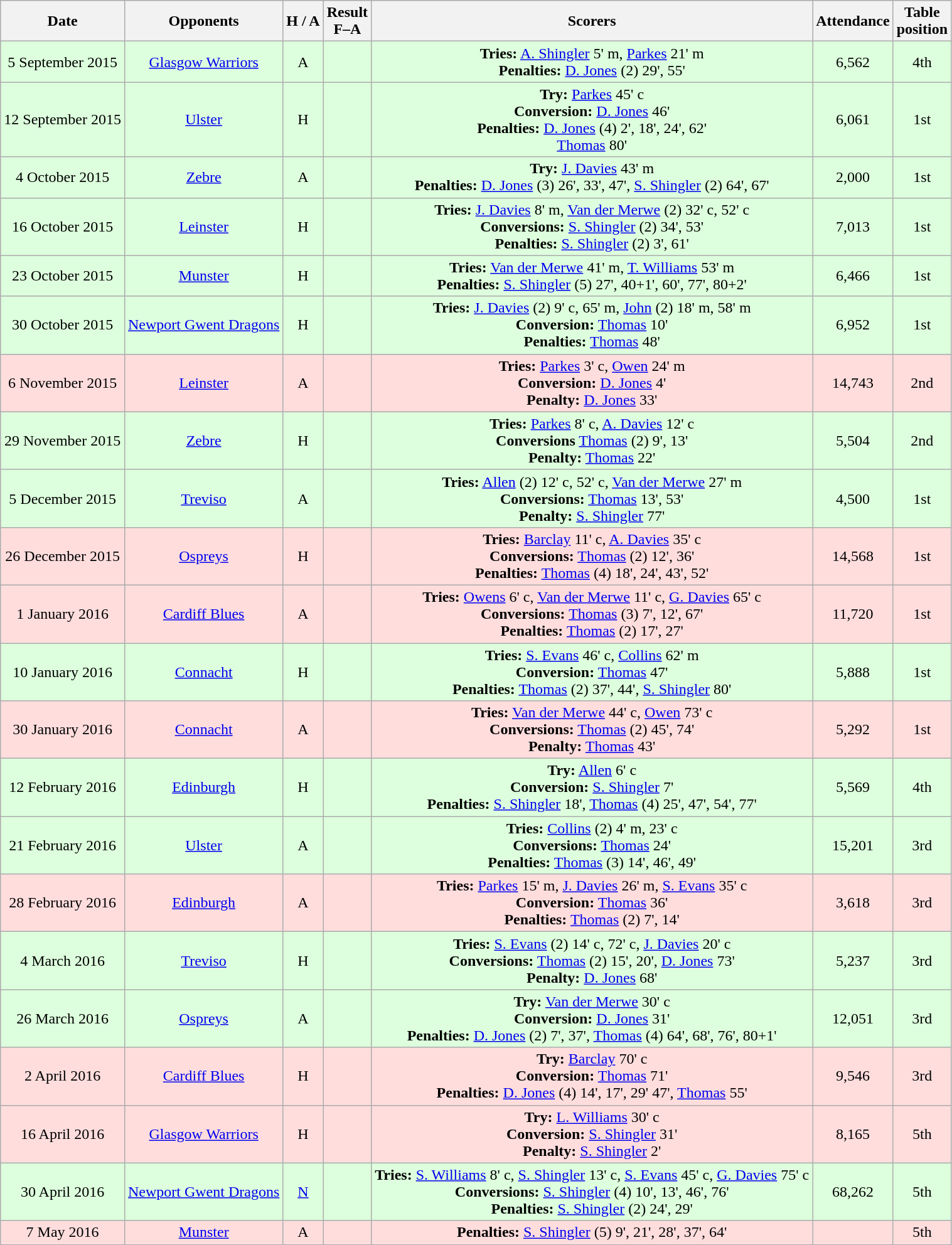<table class="wikitable" style="text-align:center">
<tr>
<th>Date</th>
<th>Opponents</th>
<th>H / A</th>
<th>Result<br>F–A</th>
<th>Scorers</th>
<th>Attendance</th>
<th>Table<br>position</th>
</tr>
<tr bgcolor="ddffdd">
<td>5 September 2015</td>
<td><a href='#'>Glasgow Warriors</a></td>
<td>A</td>
<td></td>
<td><strong>Tries:</strong> <a href='#'>A. Shingler</a> 5' m, <a href='#'>Parkes</a> 21' m<br><strong>Penalties:</strong> <a href='#'>D. Jones</a> (2) 29', 55'</td>
<td>6,562</td>
<td>4th</td>
</tr>
<tr bgcolor="ddffdd">
<td>12 September 2015</td>
<td><a href='#'>Ulster</a></td>
<td>H</td>
<td></td>
<td><strong>Try:</strong> <a href='#'>Parkes</a> 45' c<br><strong>Conversion:</strong> <a href='#'>D. Jones</a> 46'<br><strong>Penalties:</strong> <a href='#'>D. Jones</a> (4) 2', 18', 24', 62'<br><a href='#'>Thomas</a> 80'</td>
<td>6,061</td>
<td>1st</td>
</tr>
<tr bgcolor="ddffdd">
<td>4 October 2015</td>
<td><a href='#'>Zebre</a></td>
<td>A</td>
<td></td>
<td><strong>Try:</strong> <a href='#'>J. Davies</a> 43' m<br><strong>Penalties:</strong> <a href='#'>D. Jones</a> (3) 26', 33', 47', <a href='#'>S. Shingler</a> (2) 64', 67'</td>
<td>2,000</td>
<td>1st</td>
</tr>
<tr bgcolor="ddffdd">
<td>16 October 2015</td>
<td><a href='#'>Leinster</a></td>
<td>H</td>
<td></td>
<td><strong>Tries:</strong> <a href='#'>J. Davies</a> 8' m, <a href='#'>Van der Merwe</a> (2) 32' c, 52' c<br><strong>Conversions:</strong> <a href='#'>S. Shingler</a> (2) 34', 53'<br><strong>Penalties:</strong> <a href='#'>S. Shingler</a> (2) 3', 61'</td>
<td>7,013</td>
<td>1st</td>
</tr>
<tr bgcolor="ddffdd">
<td>23 October 2015</td>
<td><a href='#'>Munster</a></td>
<td>H</td>
<td></td>
<td><strong>Tries:</strong> <a href='#'>Van der Merwe</a> 41' m, <a href='#'>T. Williams</a> 53' m<br><strong>Penalties:</strong> <a href='#'>S. Shingler</a> (5) 27', 40+1', 60', 77', 80+2'</td>
<td>6,466</td>
<td>1st</td>
</tr>
<tr bgcolor="ddffdd">
<td>30 October 2015</td>
<td><a href='#'>Newport Gwent Dragons</a></td>
<td>H</td>
<td></td>
<td><strong>Tries:</strong> <a href='#'>J. Davies</a> (2) 9' c, 65' m, <a href='#'>John</a> (2) 18' m, 58' m<br><strong>Conversion:</strong> <a href='#'>Thomas</a> 10'<br><strong>Penalties:</strong> <a href='#'>Thomas</a> 48'</td>
<td>6,952</td>
<td>1st</td>
</tr>
<tr bgcolor="ffdddd">
<td>6 November 2015</td>
<td><a href='#'>Leinster</a></td>
<td>A</td>
<td></td>
<td><strong>Tries:</strong> <a href='#'>Parkes</a> 3' c, <a href='#'>Owen</a> 24' m<br><strong>Conversion:</strong> <a href='#'>D. Jones</a> 4'<br><strong>Penalty:</strong> <a href='#'>D. Jones</a> 33'</td>
<td>14,743</td>
<td>2nd</td>
</tr>
<tr bgcolor="ddffdd">
<td>29 November 2015</td>
<td><a href='#'>Zebre</a></td>
<td>H</td>
<td></td>
<td><strong>Tries:</strong> <a href='#'>Parkes</a> 8' c, <a href='#'>A. Davies</a> 12' c<br><strong>Conversions</strong> <a href='#'>Thomas</a> (2) 9', 13'<br><strong>Penalty:</strong> <a href='#'>Thomas</a> 22'</td>
<td>5,504</td>
<td>2nd</td>
</tr>
<tr bgcolor="ddffdd">
<td>5 December 2015</td>
<td><a href='#'>Treviso</a></td>
<td>A</td>
<td></td>
<td><strong>Tries:</strong> <a href='#'>Allen</a> (2) 12' c, 52' c, <a href='#'>Van der Merwe</a> 27' m<br><strong>Conversions:</strong> <a href='#'>Thomas</a> 13', 53'<br><strong>Penalty:</strong> <a href='#'>S. Shingler</a> 77'</td>
<td>4,500</td>
<td>1st</td>
</tr>
<tr bgcolor="ffdddd">
<td>26 December 2015</td>
<td><a href='#'>Ospreys</a></td>
<td>H</td>
<td></td>
<td><strong>Tries:</strong> <a href='#'>Barclay</a> 11' c, <a href='#'>A. Davies</a> 35' c<br><strong>Conversions:</strong> <a href='#'>Thomas</a> (2) 12', 36'<br><strong>Penalties:</strong> <a href='#'>Thomas</a> (4) 18', 24', 43', 52'</td>
<td>14,568</td>
<td>1st</td>
</tr>
<tr bgcolor="ffdddd">
<td>1 January 2016</td>
<td><a href='#'>Cardiff Blues</a></td>
<td>A</td>
<td></td>
<td><strong>Tries:</strong> <a href='#'>Owens</a> 6' c, <a href='#'>Van der Merwe</a> 11' c, <a href='#'>G. Davies</a> 65' c<br><strong>Conversions:</strong> <a href='#'>Thomas</a> (3) 7', 12', 67'<br><strong>Penalties:</strong> <a href='#'>Thomas</a> (2) 17', 27'</td>
<td>11,720</td>
<td>1st</td>
</tr>
<tr bgcolor="ddffdd">
<td>10 January 2016</td>
<td><a href='#'>Connacht</a></td>
<td>H</td>
<td></td>
<td><strong>Tries:</strong> <a href='#'>S. Evans</a> 46' c, <a href='#'>Collins</a> 62' m<br><strong>Conversion:</strong> <a href='#'>Thomas</a> 47'<br><strong>Penalties:</strong> <a href='#'>Thomas</a> (2) 37', 44', <a href='#'>S. Shingler</a> 80'</td>
<td>5,888</td>
<td>1st</td>
</tr>
<tr bgcolor="ffdddd">
<td>30 January 2016</td>
<td><a href='#'>Connacht</a></td>
<td>A</td>
<td></td>
<td><strong>Tries:</strong> <a href='#'>Van der Merwe</a> 44' c, <a href='#'>Owen</a> 73' c<br><strong>Conversions:</strong> <a href='#'>Thomas</a> (2) 45', 74'<br><strong>Penalty:</strong> <a href='#'>Thomas</a> 43'</td>
<td>5,292</td>
<td>1st</td>
</tr>
<tr bgcolor="ddffdd">
<td>12 February 2016</td>
<td><a href='#'>Edinburgh</a></td>
<td>H</td>
<td></td>
<td><strong>Try:</strong> <a href='#'>Allen</a> 6' c<br><strong>Conversion:</strong> <a href='#'>S. Shingler</a> 7'<br><strong>Penalties:</strong> <a href='#'>S. Shingler</a> 18', <a href='#'>Thomas</a> (4) 25', 47', 54', 77'</td>
<td>5,569</td>
<td>4th</td>
</tr>
<tr bgcolor="ddffdd">
<td>21 February 2016</td>
<td><a href='#'>Ulster</a></td>
<td>A</td>
<td></td>
<td><strong>Tries:</strong> <a href='#'>Collins</a> (2) 4' m, 23' c<br><strong>Conversions:</strong> <a href='#'>Thomas</a> 24'<br><strong>Penalties:</strong> <a href='#'>Thomas</a> (3) 14', 46', 49'</td>
<td>15,201</td>
<td>3rd</td>
</tr>
<tr bgcolor="ffdddd">
<td>28 February 2016</td>
<td><a href='#'>Edinburgh</a></td>
<td>A</td>
<td></td>
<td><strong>Tries:</strong> <a href='#'>Parkes</a> 15' m, <a href='#'>J. Davies</a> 26' m, <a href='#'>S. Evans</a> 35' c<br><strong>Conversion:</strong> <a href='#'>Thomas</a> 36'<br><strong>Penalties:</strong> <a href='#'>Thomas</a> (2) 7', 14'</td>
<td>3,618</td>
<td>3rd</td>
</tr>
<tr bgcolor="ddffdd">
<td>4 March 2016</td>
<td><a href='#'>Treviso</a></td>
<td>H</td>
<td></td>
<td><strong>Tries:</strong> <a href='#'>S. Evans</a> (2) 14' c, 72' c, <a href='#'>J. Davies</a> 20' c<br><strong>Conversions:</strong> <a href='#'>Thomas</a> (2) 15', 20', <a href='#'>D. Jones</a> 73'<br><strong>Penalty:</strong> <a href='#'>D. Jones</a> 68'</td>
<td>5,237</td>
<td>3rd</td>
</tr>
<tr bgcolor="ddffdd">
<td>26 March 2016</td>
<td><a href='#'>Ospreys</a></td>
<td>A</td>
<td></td>
<td><strong>Try:</strong> <a href='#'>Van der Merwe</a> 30' c<br> <strong>Conversion:</strong> <a href='#'>D. Jones</a> 31'<br> <strong>Penalties:</strong> <a href='#'>D. Jones</a> (2) 7', 37', <a href='#'>Thomas</a> (4) 64', 68', 76', 80+1'</td>
<td>12,051</td>
<td>3rd</td>
</tr>
<tr bgcolor="ffdddd">
<td>2 April 2016</td>
<td><a href='#'>Cardiff Blues</a></td>
<td>H</td>
<td></td>
<td><strong>Try:</strong> <a href='#'>Barclay</a> 70' c<br> <strong>Conversion:</strong> <a href='#'>Thomas</a> 71' <br> <strong>Penalties:</strong> <a href='#'>D. Jones</a> (4) 14', 17', 29' 47', <a href='#'>Thomas</a> 55'</td>
<td>9,546</td>
<td>3rd</td>
</tr>
<tr bgcolor="ffdddd">
<td>16 April 2016</td>
<td><a href='#'>Glasgow Warriors</a></td>
<td>H</td>
<td></td>
<td><strong>Try:</strong> <a href='#'>L. Williams</a> 30' c<br> <strong>Conversion:</strong> <a href='#'>S. Shingler</a> 31' <br> <strong>Penalty:</strong> <a href='#'>S. Shingler</a> 2'</td>
<td>8,165</td>
<td>5th</td>
</tr>
<tr bgcolor="ddffdd">
<td>30 April 2016</td>
<td><a href='#'>Newport Gwent Dragons</a></td>
<td><a href='#'>N</a></td>
<td></td>
<td><strong>Tries:</strong> <a href='#'>S. Williams</a> 8' c, <a href='#'>S. Shingler</a> 13' c, <a href='#'>S. Evans</a> 45' c, <a href='#'>G. Davies</a> 75' c<br> <strong>Conversions:</strong> <a href='#'>S. Shingler</a> (4) 10', 13', 46', 76' <br> <strong>Penalties:</strong> <a href='#'>S. Shingler</a> (2) 24', 29'</td>
<td>68,262</td>
<td>5th</td>
</tr>
<tr bgcolor="ffdddd">
<td>7 May 2016</td>
<td><a href='#'>Munster</a></td>
<td>A</td>
<td></td>
<td><strong>Penalties:</strong> <a href='#'>S. Shingler</a> (5) 9', 21', 28', 37', 64'</td>
<td></td>
<td>5th</td>
</tr>
</table>
